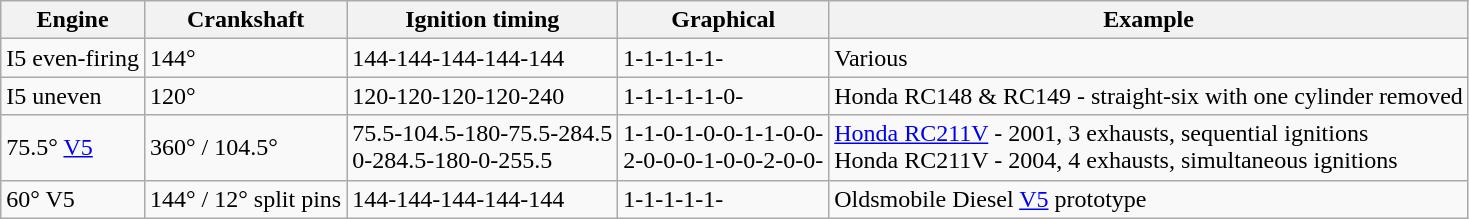<table class="wikitable">
<tr>
<th>Engine</th>
<th>Crankshaft</th>
<th>Ignition timing</th>
<th>Graphical</th>
<th>Example</th>
</tr>
<tr>
<td>I5 even-firing</td>
<td>144°</td>
<td>144-144-144-144-144</td>
<td>1-1-1-1-1-</td>
<td>Various</td>
</tr>
<tr>
<td>I5 uneven</td>
<td>120°</td>
<td>120-120-120-120-240</td>
<td>1-1-1-1-1-0-</td>
<td>Honda RC148 & RC149 - straight-six with one cylinder removed</td>
</tr>
<tr>
<td>75.5° <a href='#'>V5</a></td>
<td>360° / 104.5°</td>
<td>75.5-104.5-180-75.5-284.5 <br> 0-284.5-180-0-255.5</td>
<td>1-1-0-1-0-0-1-1-0-0- <br> 2-0-0-0-1-0-0-2-0-0-</td>
<td><a href='#'>Honda RC211V</a> - 2001, 3 exhausts, sequential ignitions <br> Honda RC211V - 2004, 4 exhausts, simultaneous ignitions</td>
</tr>
<tr>
<td>60° V5</td>
<td>144° / 12° split pins</td>
<td>144-144-144-144-144</td>
<td>1-1-1-1-1-</td>
<td>Oldsmobile Diesel <a href='#'>V5</a> prototype</td>
</tr>
</table>
